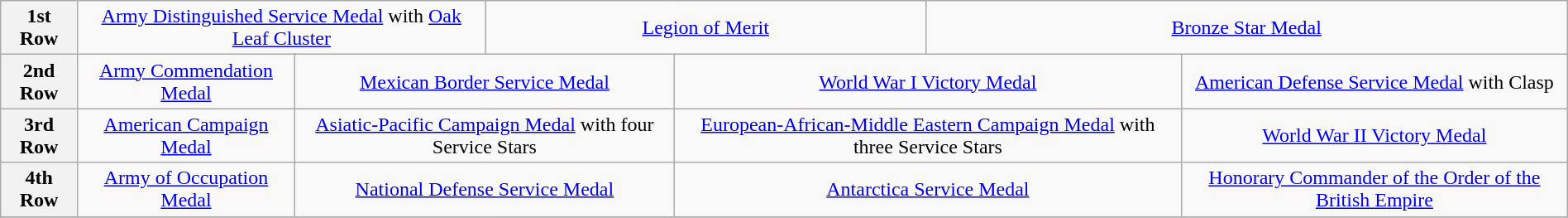<table class="wikitable" style="margin:1em auto; text-align:center;">
<tr>
<th>1st Row</th>
<td colspan="6"><a href='#'>Army Distinguished Service Medal</a> with <a href='#'>Oak Leaf Cluster</a></td>
<td colspan="5"><a href='#'>Legion of Merit</a></td>
<td colspan="4"><a href='#'>Bronze Star Medal</a></td>
</tr>
<tr>
<th>2nd Row</th>
<td colspan="4"><a href='#'>Army Commendation Medal</a></td>
<td colspan="4"><a href='#'>Mexican Border Service Medal</a></td>
<td colspan="4"><a href='#'>World War I Victory Medal</a></td>
<td colspan="4"><a href='#'>American Defense Service Medal</a> with Clasp</td>
</tr>
<tr>
<th>3rd Row</th>
<td colspan="4"><a href='#'>American Campaign Medal</a></td>
<td colspan="4"><a href='#'>Asiatic-Pacific Campaign Medal</a> with four Service Stars</td>
<td colspan="4"><a href='#'>European-African-Middle Eastern Campaign Medal</a> with three Service Stars</td>
<td colspan="4"><a href='#'>World War II Victory Medal</a></td>
</tr>
<tr>
<th>4th Row</th>
<td colspan="4"><a href='#'>Army of Occupation Medal</a></td>
<td colspan="4"><a href='#'>National Defense Service Medal</a></td>
<td colspan="4"><a href='#'>Antarctica Service Medal</a></td>
<td colspan="4"><a href='#'>Honorary Commander of the Order of the British Empire</a></td>
</tr>
<tr>
</tr>
</table>
